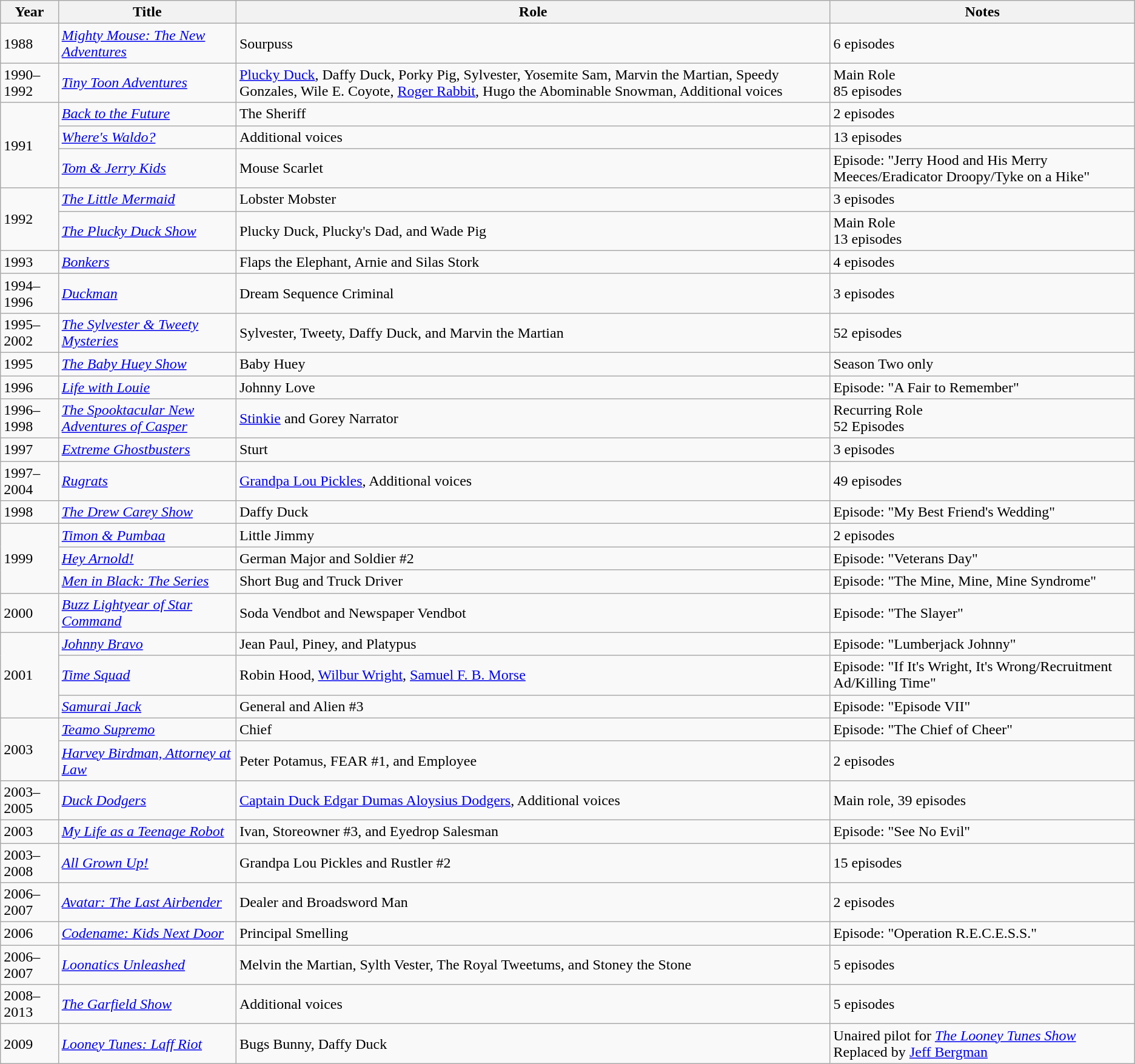<table class="wikitable sortable">
<tr>
<th>Year</th>
<th>Title</th>
<th>Role</th>
<th>Notes</th>
</tr>
<tr>
<td>1988</td>
<td><em><a href='#'>Mighty Mouse: The New Adventures</a></em></td>
<td>Sourpuss</td>
<td>6 episodes</td>
</tr>
<tr>
<td>1990–1992</td>
<td><em><a href='#'>Tiny Toon Adventures</a></em></td>
<td><a href='#'>Plucky Duck</a>, Daffy Duck, Porky Pig, Sylvester, Yosemite Sam, Marvin the Martian, Speedy Gonzales, Wile E. Coyote, <a href='#'>Roger Rabbit</a>, Hugo the Abominable Snowman, Additional voices</td>
<td>Main Role<br>85 episodes</td>
</tr>
<tr>
<td rowspan="3">1991</td>
<td><em><a href='#'>Back to the Future</a></em></td>
<td>The Sheriff</td>
<td>2 episodes</td>
</tr>
<tr>
<td><em><a href='#'>Where's Waldo?</a></em></td>
<td>Additional voices</td>
<td>13 episodes</td>
</tr>
<tr>
<td><em><a href='#'>Tom & Jerry Kids</a></em></td>
<td>Mouse Scarlet</td>
<td>Episode: "Jerry Hood and His Merry Meeces/Eradicator Droopy/Tyke on a Hike"</td>
</tr>
<tr>
<td rowspan="2">1992</td>
<td><em><a href='#'>The Little Mermaid</a></em></td>
<td>Lobster Mobster</td>
<td>3 episodes</td>
</tr>
<tr>
<td><em><a href='#'>The Plucky Duck Show</a></em></td>
<td>Plucky Duck, Plucky's Dad, and Wade Pig</td>
<td>Main Role<br> 13 episodes</td>
</tr>
<tr>
<td>1993</td>
<td><em><a href='#'>Bonkers</a></em></td>
<td>Flaps the Elephant, Arnie and Silas Stork</td>
<td>4 episodes</td>
</tr>
<tr>
<td>1994–1996</td>
<td><em><a href='#'>Duckman</a></em></td>
<td>Dream Sequence Criminal</td>
<td>3 episodes</td>
</tr>
<tr>
<td>1995–2002</td>
<td><em><a href='#'>The Sylvester & Tweety Mysteries</a></em></td>
<td>Sylvester, Tweety, Daffy Duck, and Marvin the Martian</td>
<td>52 episodes</td>
</tr>
<tr>
<td>1995</td>
<td><em><a href='#'>The Baby Huey Show</a></em></td>
<td>Baby Huey</td>
<td>Season Two only</td>
</tr>
<tr>
<td>1996</td>
<td><em><a href='#'>Life with Louie</a></em></td>
<td>Johnny Love</td>
<td>Episode: "A Fair to Remember"</td>
</tr>
<tr>
<td>1996–1998</td>
<td><em><a href='#'>The Spooktacular New Adventures of Casper</a></em></td>
<td><a href='#'>Stinkie</a> and Gorey Narrator</td>
<td>Recurring Role<br>52 Episodes</td>
</tr>
<tr>
<td>1997</td>
<td><em><a href='#'>Extreme Ghostbusters</a></em></td>
<td>Sturt</td>
<td>3 episodes</td>
</tr>
<tr>
<td>1997–2004</td>
<td><em><a href='#'>Rugrats</a></em></td>
<td><a href='#'>Grandpa Lou Pickles</a>, Additional voices</td>
<td>49 episodes</td>
</tr>
<tr>
<td>1998</td>
<td><em><a href='#'>The Drew Carey Show</a></em></td>
<td>Daffy Duck</td>
<td>Episode: "My Best Friend's Wedding"</td>
</tr>
<tr>
<td rowspan="3">1999</td>
<td><em><a href='#'>Timon & Pumbaa</a></em></td>
<td>Little Jimmy</td>
<td>2 episodes</td>
</tr>
<tr>
<td><em><a href='#'>Hey Arnold!</a></em></td>
<td>German Major and Soldier #2</td>
<td>Episode: "Veterans Day"</td>
</tr>
<tr>
<td><em><a href='#'>Men in Black: The Series</a></em></td>
<td>Short Bug and Truck Driver</td>
<td>Episode: "The Mine, Mine, Mine Syndrome"</td>
</tr>
<tr>
<td>2000</td>
<td><em><a href='#'>Buzz Lightyear of Star Command</a></em></td>
<td>Soda Vendbot and Newspaper Vendbot</td>
<td>Episode: "The Slayer"</td>
</tr>
<tr>
<td rowspan="3">2001</td>
<td><em><a href='#'>Johnny Bravo</a></em></td>
<td>Jean Paul, Piney, and Platypus</td>
<td>Episode: "Lumberjack Johnny"</td>
</tr>
<tr>
<td><em><a href='#'>Time Squad</a></em></td>
<td>Robin Hood, <a href='#'>Wilbur Wright</a>, <a href='#'>Samuel F. B. Morse</a></td>
<td>Episode: "If It's Wright, It's Wrong/Recruitment Ad/Killing Time"</td>
</tr>
<tr>
<td><em><a href='#'>Samurai Jack</a></em></td>
<td>General and Alien #3</td>
<td>Episode: "Episode VII"</td>
</tr>
<tr>
<td rowspan="2">2003</td>
<td><em><a href='#'>Teamo Supremo</a></em></td>
<td>Chief</td>
<td>Episode: "The Chief of Cheer"</td>
</tr>
<tr>
<td><em><a href='#'>Harvey Birdman, Attorney at Law</a></em></td>
<td>Peter Potamus, FEAR #1, and Employee</td>
<td>2 episodes</td>
</tr>
<tr>
<td>2003–2005</td>
<td><em><a href='#'>Duck Dodgers</a></em></td>
<td><a href='#'>Captain Duck Edgar Dumas Aloysius Dodgers</a>, Additional voices</td>
<td>Main role, 39 episodes</td>
</tr>
<tr>
<td>2003</td>
<td><em><a href='#'>My Life as a Teenage Robot</a></em></td>
<td>Ivan, Storeowner #3, and Eyedrop Salesman</td>
<td>Episode: "See No Evil"</td>
</tr>
<tr>
<td>2003–2008</td>
<td><em><a href='#'>All Grown Up!</a></em></td>
<td>Grandpa Lou Pickles and Rustler #2</td>
<td>15 episodes</td>
</tr>
<tr>
<td>2006–2007</td>
<td><em><a href='#'>Avatar: The Last Airbender</a></em></td>
<td>Dealer and Broadsword Man</td>
<td>2 episodes</td>
</tr>
<tr>
<td>2006</td>
<td><em><a href='#'>Codename: Kids Next Door</a></em></td>
<td>Principal Smelling</td>
<td>Episode: "Operation R.E.C.E.S.S."</td>
</tr>
<tr>
<td>2006–2007</td>
<td><em><a href='#'>Loonatics Unleashed</a></em></td>
<td>Melvin the Martian, Sylth Vester, The Royal Tweetums, and Stoney the Stone</td>
<td>5 episodes</td>
</tr>
<tr>
<td>2008–2013</td>
<td><em><a href='#'>The Garfield Show</a></em></td>
<td>Additional voices</td>
<td>5 episodes</td>
</tr>
<tr>
<td>2009</td>
<td><em><a href='#'>Looney Tunes: Laff Riot</a></em></td>
<td>Bugs Bunny, Daffy Duck</td>
<td>Unaired pilot for <em><a href='#'>The Looney Tunes Show</a></em> Replaced by <a href='#'>Jeff Bergman</a></td>
</tr>
</table>
